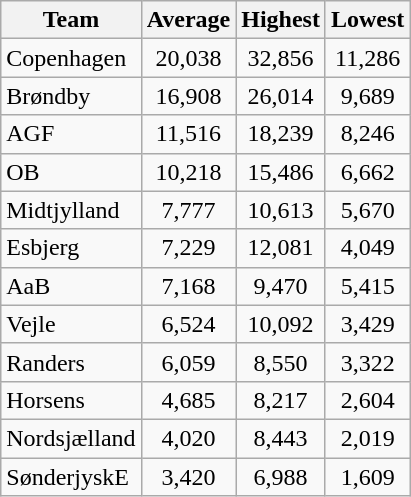<table class="wikitable sortable">
<tr>
<th>Team</th>
<th>Average</th>
<th>Highest</th>
<th>Lowest</th>
</tr>
<tr>
<td>Copenhagen</td>
<td style="text-align:center;">20,038</td>
<td style="text-align:center;">32,856</td>
<td style="text-align:center;">11,286</td>
</tr>
<tr>
<td>Brøndby</td>
<td style="text-align:center;">16,908</td>
<td style="text-align:center;">26,014</td>
<td style="text-align:center;">9,689</td>
</tr>
<tr>
<td>AGF</td>
<td style="text-align:center;">11,516</td>
<td style="text-align:center;">18,239</td>
<td style="text-align:center;">8,246</td>
</tr>
<tr>
<td>OB</td>
<td style="text-align:center;">10,218</td>
<td style="text-align:center;">15,486</td>
<td style="text-align:center;">6,662</td>
</tr>
<tr>
<td>Midtjylland</td>
<td style="text-align:center;">7,777</td>
<td style="text-align:center;">10,613</td>
<td style="text-align:center;">5,670</td>
</tr>
<tr>
<td>Esbjerg</td>
<td style="text-align:center;">7,229</td>
<td style="text-align:center;">12,081</td>
<td style="text-align:center;">4,049</td>
</tr>
<tr>
<td>AaB</td>
<td style="text-align:center;">7,168</td>
<td style="text-align:center;">9,470</td>
<td style="text-align:center;">5,415</td>
</tr>
<tr>
<td>Vejle</td>
<td style="text-align:center;">6,524</td>
<td style="text-align:center;">10,092</td>
<td style="text-align:center;">3,429</td>
</tr>
<tr>
<td>Randers</td>
<td style="text-align:center;">6,059</td>
<td style="text-align:center;">8,550</td>
<td style="text-align:center;">3,322</td>
</tr>
<tr>
<td>Horsens</td>
<td style="text-align:center;">4,685</td>
<td style="text-align:center;">8,217</td>
<td style="text-align:center;">2,604</td>
</tr>
<tr>
<td>Nordsjælland</td>
<td style="text-align:center;">4,020</td>
<td style="text-align:center;">8,443</td>
<td style="text-align:center;">2,019</td>
</tr>
<tr>
<td>SønderjyskE</td>
<td style="text-align:center;">3,420</td>
<td style="text-align:center;">6,988</td>
<td style="text-align:center;">1,609</td>
</tr>
</table>
